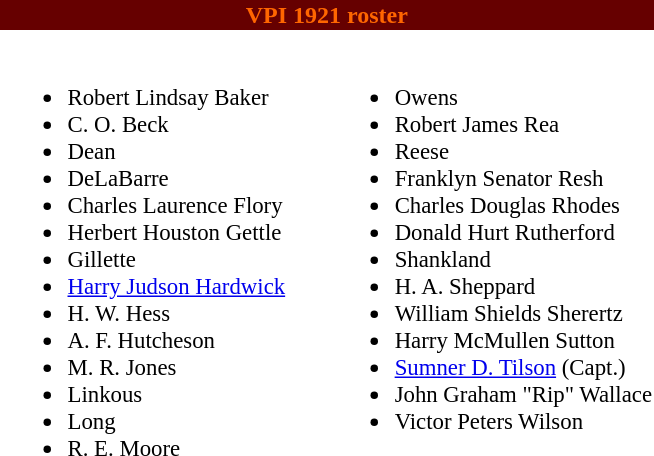<table class="toccolours" style="text-align: left;">
<tr>
<th colspan="9" style="background:#660000;color:#FF6600;text-align:center;"><span><strong>VPI 1921 roster</strong></span></th>
</tr>
<tr>
<td></td>
<td style="font-size:95%; vertical-align:top;"><br><ul><li>Robert Lindsay Baker</li><li>C. O. Beck</li><li>Dean</li><li>DeLaBarre</li><li>Charles Laurence Flory</li><li>Herbert Houston Gettle</li><li>Gillette</li><li><a href='#'>Harry Judson Hardwick</a></li><li>H. W. Hess</li><li>A. F. Hutcheson</li><li>M. R. Jones</li><li>Linkous</li><li>Long</li><li>R. E. Moore</li></ul></td>
<td style="width: 25px;"></td>
<td style="font-size:95%; vertical-align:top;"><br><ul><li>Owens</li><li>Robert James Rea</li><li>Reese</li><li>Franklyn Senator Resh</li><li>Charles Douglas Rhodes</li><li>Donald Hurt Rutherford</li><li>Shankland</li><li>H. A. Sheppard</li><li>William Shields Sherertz</li><li>Harry McMullen Sutton</li><li><a href='#'>Sumner D. Tilson</a> (Capt.)</li><li>John Graham "Rip" Wallace</li><li>Victor Peters Wilson</li></ul></td>
</tr>
</table>
